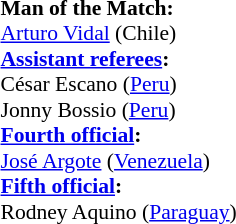<table width=50% style="font-size: 90%">
<tr>
<td><br><strong>Man of the Match:</strong>
<br><a href='#'>Arturo Vidal</a> (Chile)<br><strong><a href='#'>Assistant referees</a>:</strong>
<br>César Escano (<a href='#'>Peru</a>)
<br>Jonny Bossio (<a href='#'>Peru</a>)
<br><strong><a href='#'>Fourth official</a>:</strong>
<br><a href='#'>José Argote</a> (<a href='#'>Venezuela</a>)
<br><strong><a href='#'>Fifth official</a>:</strong>
<br>Rodney Aquino (<a href='#'>Paraguay</a>)</td>
</tr>
</table>
